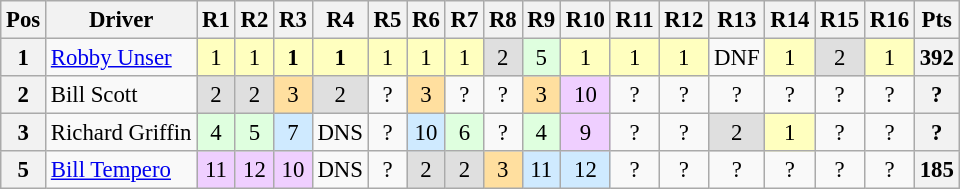<table class="wikitable" style="font-size: 95%">
<tr valign="top">
<th valign="middle">Pos</th>
<th valign="middle">Driver</th>
<th valign="middle">R1<br></th>
<th valign="middle">R2<br></th>
<th valign="middle">R3<br></th>
<th valign="middle">R4<br></th>
<th valign="middle">R5<br></th>
<th valign="middle">R6<br></th>
<th valign="middle">R7<br></th>
<th valign="middle">R8<br></th>
<th valign="middle">R9<br></th>
<th valign="middle">R10<br></th>
<th valign="middle">R11<br></th>
<th valign="middle">R12<br></th>
<th valign="middle">R13<br></th>
<th valign="middle">R14<br></th>
<th valign="middle">R15<br></th>
<th valign="middle">R16<br></th>
<th valign="middle">Pts</th>
</tr>
<tr>
<th>1</th>
<td> <a href='#'>Robby Unser</a></td>
<td style="background:#FFFFBF;" align=center>1</td>
<td style="background:#FFFFBF;" align=center>1</td>
<td style="background:#FFFFBF;" align=center><strong>1</strong></td>
<td style="background:#FFFFBF;" align=center><strong>1</strong></td>
<td style="background:#FFFFBF;" align=center>1</td>
<td style="background:#FFFFBF;" align=center>1</td>
<td style="background:#FFFFBF;" align=center>1</td>
<td style="background:#DFDFDF;" align=center>2</td>
<td style="background:#DFFFDF;" align=center>5</td>
<td style="background:#FFFFBF;" align=center>1</td>
<td style="background:#FFFFBF;" align=center>1</td>
<td style="background:#FFFFBF;" align=center>1</td>
<td align=center>DNF</td>
<td style="background:#FFFFBF;" align=center>1</td>
<td style="background:#DFDFDF;" align=center>2</td>
<td style="background:#FFFFBF;" align=center>1</td>
<th>392</th>
</tr>
<tr>
<th>2</th>
<td> Bill Scott</td>
<td style="background:#DFDFDF;" align=center>2</td>
<td style="background:#DFDFDF;" align=center>2</td>
<td style="background:#FFDF9F;" align=center>3</td>
<td style="background:#DFDFDF;" align=center>2</td>
<td align=center>?</td>
<td style="background:#FFDF9F;" align=center>3</td>
<td align=center>?</td>
<td align=center>?</td>
<td style="background:#FFDF9F;" align=center>3</td>
<td style="background:#EFCFFF;" align=center>10</td>
<td align=center>?</td>
<td align=center>?</td>
<td align=center>?</td>
<td align=center>?</td>
<td align=center>?</td>
<td align=center>?</td>
<th>?</th>
</tr>
<tr>
<th>3</th>
<td> Richard Griffin </td>
<td style="background:#DFFFDF;" align=center>4</td>
<td style="background:#DFFFDF;" align=center>5</td>
<td style="background:#CFEAFF;" align=center>7</td>
<td align=center>DNS</td>
<td align=center>?</td>
<td style="background:#CFEAFF;" align=center>10</td>
<td style="background:#DFFFDF;" align=center>6</td>
<td align=center>?</td>
<td style="background:#DFFFDF;" align=center>4</td>
<td style="background:#EFCFFF;" align=center>9</td>
<td align=center>?</td>
<td align=center>?</td>
<td style="background:#DFDFDF;" align=center>2</td>
<td style="background:#FFFFBF;" align=center>1</td>
<td align=center>?</td>
<td align=center>?</td>
<th>?</th>
</tr>
<tr>
<th>5</th>
<td> <a href='#'>Bill Tempero</a></td>
<td style="background:#EFCFFF;" align=center>11</td>
<td style="background:#EFCFFF;" align=center>12</td>
<td style="background:#EFCFFF;" align=center>10</td>
<td align=center>DNS</td>
<td align=center>?</td>
<td style="background:#DFDFDF;" align=center>2</td>
<td style="background:#DFDFDF;" align=center>2</td>
<td style="background:#FFDF9F;" align=center>3</td>
<td style="background:#CFEAFF;" align=center>11</td>
<td style="background:#CFEAFF;" align=center>12</td>
<td align=center>?</td>
<td align=center>?</td>
<td align=center>?</td>
<td align=center>?</td>
<td align=center>?</td>
<td align=center>?</td>
<th>185</th>
</tr>
</table>
